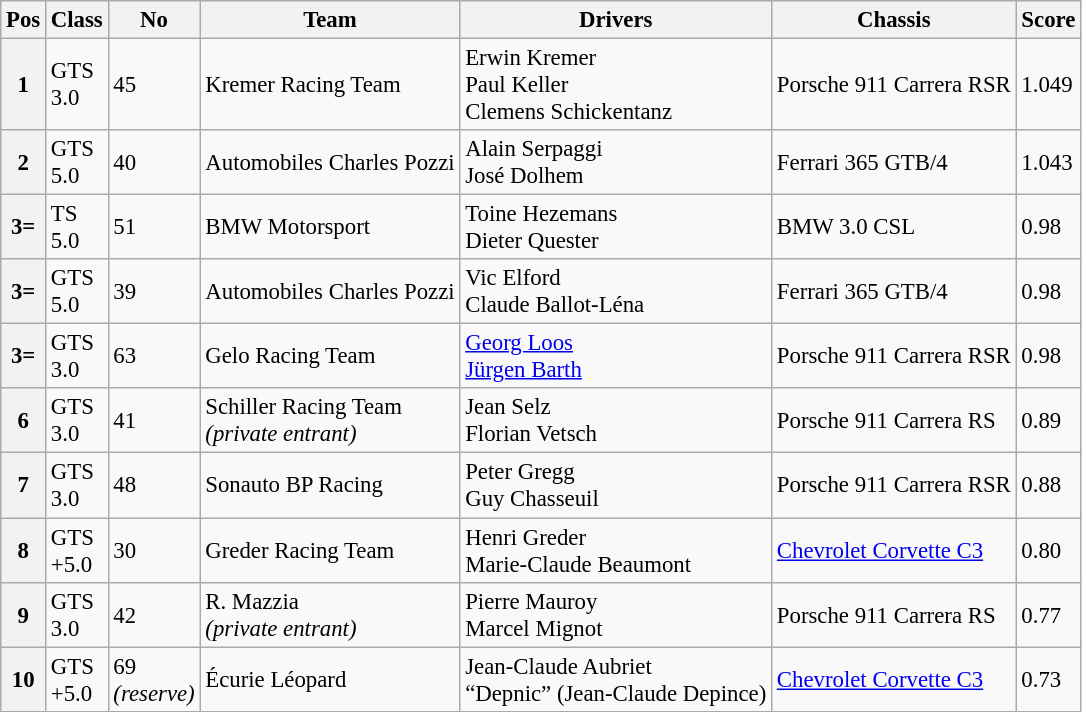<table class="wikitable" style="font-size: 95%;">
<tr>
<th>Pos</th>
<th>Class</th>
<th>No</th>
<th>Team</th>
<th>Drivers</th>
<th>Chassis</th>
<th>Score</th>
</tr>
<tr>
<th>1</th>
<td>GTS<br>3.0</td>
<td>45</td>
<td> Kremer Racing Team</td>
<td> Erwin Kremer<br> Paul Keller<br> Clemens Schickentanz</td>
<td>Porsche 911 Carrera RSR</td>
<td>1.049</td>
</tr>
<tr>
<th>2</th>
<td>GTS<br>5.0</td>
<td>40</td>
<td> Automobiles Charles Pozzi</td>
<td> Alain Serpaggi<br> José Dolhem</td>
<td>Ferrari 365 GTB/4</td>
<td>1.043</td>
</tr>
<tr>
<th>3=</th>
<td>TS<br>5.0</td>
<td>51</td>
<td> BMW Motorsport</td>
<td> Toine Hezemans<br> Dieter Quester</td>
<td>BMW 3.0 CSL</td>
<td>0.98</td>
</tr>
<tr>
<th>3=</th>
<td>GTS<br>5.0</td>
<td>39</td>
<td> Automobiles Charles Pozzi</td>
<td> Vic Elford<br> Claude Ballot-Léna</td>
<td>Ferrari 365 GTB/4</td>
<td>0.98</td>
</tr>
<tr>
<th>3=</th>
<td>GTS<br>3.0</td>
<td>63</td>
<td> Gelo Racing Team</td>
<td> <a href='#'>Georg Loos</a><br> <a href='#'>Jürgen Barth</a></td>
<td>Porsche 911 Carrera RSR</td>
<td>0.98</td>
</tr>
<tr>
<th>6</th>
<td>GTS<br>3.0</td>
<td>41</td>
<td> Schiller Racing Team<br><em>(private entrant)</em></td>
<td> Jean Selz<br> Florian Vetsch</td>
<td>Porsche 911 Carrera RS</td>
<td>0.89</td>
</tr>
<tr>
<th>7</th>
<td>GTS<br>3.0</td>
<td>48</td>
<td> Sonauto BP Racing</td>
<td> Peter Gregg<br> Guy Chasseuil</td>
<td>Porsche 911 Carrera RSR</td>
<td>0.88</td>
</tr>
<tr>
<th>8</th>
<td>GTS<br>+5.0</td>
<td>30</td>
<td> Greder Racing Team</td>
<td> Henri Greder<br> Marie-Claude Beaumont</td>
<td><a href='#'>Chevrolet Corvette C3</a></td>
<td>0.80</td>
</tr>
<tr>
<th>9</th>
<td>GTS<br>3.0</td>
<td>42</td>
<td> R. Mazzia<br><em>(private entrant)</em></td>
<td> Pierre Mauroy<br> Marcel Mignot</td>
<td>Porsche 911 Carrera RS</td>
<td>0.77</td>
</tr>
<tr>
<th>10</th>
<td>GTS<br>+5.0</td>
<td>69<br><em>(reserve)</em></td>
<td> Écurie Léopard</td>
<td> Jean-Claude Aubriet<br> “Depnic” (Jean-Claude Depince)</td>
<td><a href='#'>Chevrolet Corvette C3</a></td>
<td>0.73</td>
</tr>
</table>
